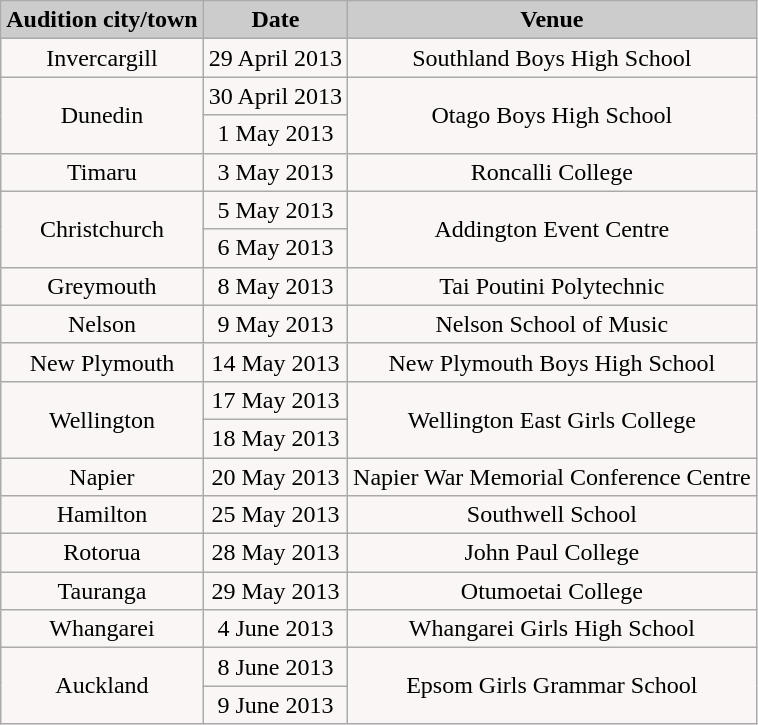<table class="wikitable collapsible">
<tr style="text-align:Center; background:#ccc;">
<td><strong>Audition city/town</strong></td>
<td><strong>Date</strong></td>
<td><strong>Venue</strong></td>
</tr>
<tr style="text-align:Center; background:#FAF6F6;">
<td style="text-align:center; background:#faf6f6;">Invercargill</td>
<td>29 April 2013</td>
<td>Southland Boys High School</td>
</tr>
<tr style="text-align:Center; background:#FAF6F6;">
<td style="text-align:center; background:#faf6f6;" rowspan=2>Dunedin</td>
<td>30 April 2013</td>
<td rowspan=2>Otago Boys High School</td>
</tr>
<tr style="text-align:Center; background:#FAF6F6;">
<td>1 May 2013</td>
</tr>
<tr style="text-align:Center; background:#FAF6F6;">
<td style="text-align:center; background:#faf6f6;">Timaru</td>
<td>3 May 2013</td>
<td>Roncalli College</td>
</tr>
<tr style="text-align:Center; background:#FAF6F6;">
<td style="text-align:center; background:#faf6f6;" rowspan=2>Christchurch</td>
<td>5 May 2013</td>
<td rowspan=2>Addington Event Centre</td>
</tr>
<tr style="text-align:Center; background:#FAF6F6;">
<td>6 May 2013</td>
</tr>
<tr style="text-align:Center; background:#FAF6F6;">
<td style="text-align:center; background:#faf6f6;">Greymouth</td>
<td>8 May 2013</td>
<td>Tai Poutini Polytechnic</td>
</tr>
<tr style="text-align:Center; background:#FAF6F6;">
<td style="text-align:center; background:#faf6f6;">Nelson</td>
<td>9 May 2013</td>
<td>Nelson School of Music</td>
</tr>
<tr style="text-align:Center; background:#FAF6F6;">
<td style="text-align:center; background:#faf6f6;">New Plymouth</td>
<td>14 May 2013</td>
<td>New Plymouth Boys High School</td>
</tr>
<tr style="text-align:Center; background:#FAF6F6;">
<td style="text-align:center; background:#faf6f6;" rowspan=2>Wellington</td>
<td>17 May 2013</td>
<td rowspan=2>Wellington East Girls College</td>
</tr>
<tr style="text-align:Center; background:#FAF6F6;">
<td>18 May 2013</td>
</tr>
<tr style="text-align:Center; background:#FAF6F6;">
<td style="text-align:center; background:#faf6f6;">Napier</td>
<td>20 May 2013</td>
<td>Napier War Memorial Conference Centre</td>
</tr>
<tr style="text-align:Center; background:#FAF6F6;">
<td style="text-align:center; background:#faf6f6;">Hamilton</td>
<td>25 May 2013</td>
<td>Southwell School</td>
</tr>
<tr style="text-align:Center; background:#FAF6F6;">
<td style="text-align:center; background:#faf6f6;">Rotorua</td>
<td>28 May 2013</td>
<td>John Paul College</td>
</tr>
<tr style="text-align:Center; background:#FAF6F6;">
<td style="text-align:center; background:#faf6f6;">Tauranga</td>
<td>29 May 2013</td>
<td>Otumoetai College</td>
</tr>
<tr style="text-align:Center; background:#FAF6F6;">
<td style="text-align:center; background:#faf6f6;">Whangarei</td>
<td>4 June 2013</td>
<td>Whangarei Girls High School</td>
</tr>
<tr style="text-align:Center; background:#FAF6F6;">
<td style="text-align:center; background:#faf6f6;" rowspan=2>Auckland</td>
<td>8 June 2013</td>
<td rowspan=2>Epsom Girls Grammar School</td>
</tr>
<tr style="text-align:Center; background:#FAF6F6;">
<td>9 June 2013</td>
</tr>
</table>
